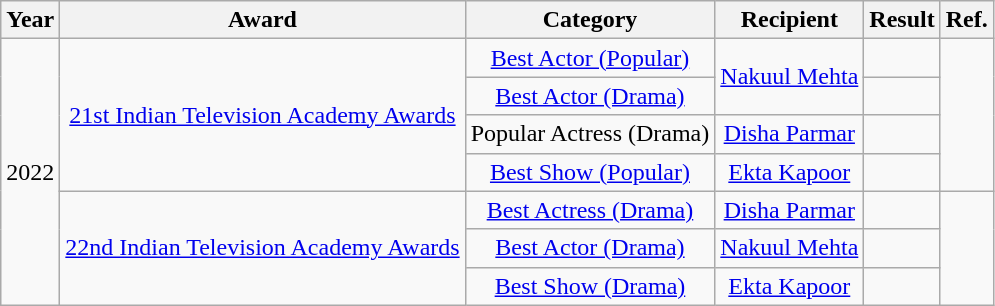<table class="wikitable" style="text-align:center;">
<tr>
<th>Year</th>
<th>Award</th>
<th>Category</th>
<th>Recipient</th>
<th>Result</th>
<th>Ref.</th>
</tr>
<tr>
<td rowspan="11">2022</td>
<td rowspan="4"><a href='#'>21st Indian Television Academy Awards</a></td>
<td><a href='#'>Best Actor (Popular)</a></td>
<td rowspan="2"><a href='#'>Nakuul Mehta</a></td>
<td></td>
<td rowspan="4"></td>
</tr>
<tr>
<td><a href='#'>Best Actor (Drama)</a></td>
<td></td>
</tr>
<tr>
<td>Popular Actress (Drama)</td>
<td><a href='#'>Disha Parmar</a></td>
<td></td>
</tr>
<tr>
<td><a href='#'>Best Show (Popular)</a></td>
<td><a href='#'>Ekta Kapoor</a></td>
<td></td>
</tr>
<tr>
<td rowspan="3"><a href='#'>22nd Indian Television Academy Awards</a></td>
<td><a href='#'>Best Actress (Drama)</a></td>
<td><a href='#'>Disha Parmar</a></td>
<td></td>
<td rowspan="3"></td>
</tr>
<tr>
<td><a href='#'>Best Actor (Drama)</a></td>
<td><a href='#'>Nakuul Mehta</a></td>
<td></td>
</tr>
<tr>
<td><a href='#'>Best Show (Drama)</a></td>
<td><a href='#'>Ekta Kapoor</a></td>
<td></td>
</tr>
</table>
